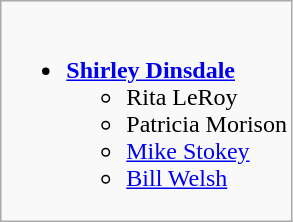<table class="wikitable">
<tr>
<td style="vertical-align:top;"><br><ul><li><strong><a href='#'>Shirley Dinsdale</a></strong><ul><li>Rita LeRoy</li><li>Patricia Morison</li><li><a href='#'>Mike Stokey</a></li><li><a href='#'>Bill Welsh</a></li></ul></li></ul></td>
</tr>
</table>
